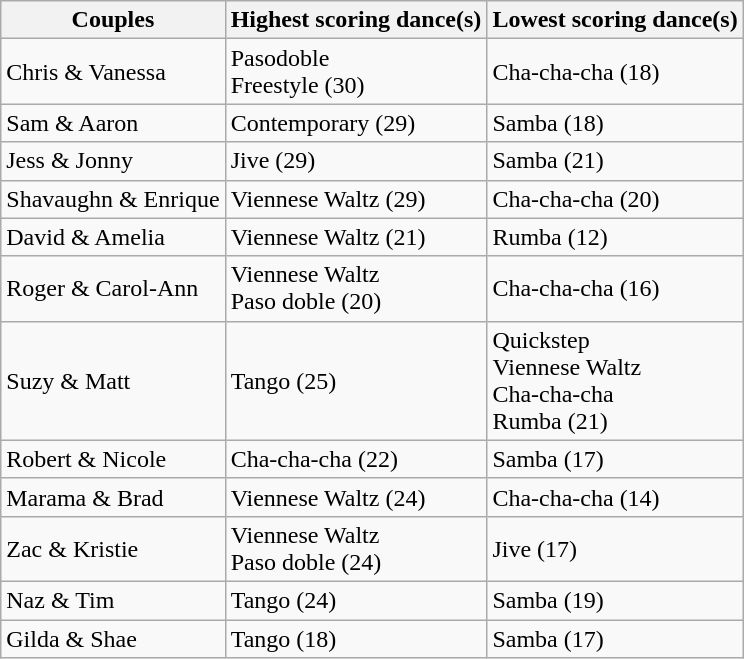<table class="wikitable">
<tr>
<th>Couples</th>
<th>Highest scoring dance(s)</th>
<th>Lowest scoring dance(s)</th>
</tr>
<tr>
<td>Chris & Vanessa</td>
<td>Pasodoble<br>Freestyle (30)</td>
<td>Cha-cha-cha (18)</td>
</tr>
<tr>
<td>Sam & Aaron</td>
<td>Contemporary (29)</td>
<td>Samba (18)</td>
</tr>
<tr>
<td>Jess & Jonny</td>
<td>Jive (29)</td>
<td>Samba (21)</td>
</tr>
<tr>
<td>Shavaughn & Enrique</td>
<td>Viennese Waltz (29)</td>
<td>Cha-cha-cha (20)</td>
</tr>
<tr>
<td>David & Amelia</td>
<td>Viennese Waltz (21)</td>
<td>Rumba (12)</td>
</tr>
<tr>
<td>Roger & Carol-Ann</td>
<td>Viennese Waltz<br>Paso doble (20)</td>
<td>Cha-cha-cha (16)</td>
</tr>
<tr>
<td>Suzy & Matt</td>
<td>Tango (25)</td>
<td>Quickstep<br>Viennese Waltz<br>Cha-cha-cha<br>Rumba (21)</td>
</tr>
<tr>
<td>Robert & Nicole</td>
<td>Cha-cha-cha (22)</td>
<td>Samba (17)</td>
</tr>
<tr>
<td>Marama & Brad</td>
<td>Viennese Waltz (24)</td>
<td>Cha-cha-cha (14)</td>
</tr>
<tr>
<td>Zac & Kristie</td>
<td>Viennese Waltz<br>Paso doble (24)</td>
<td>Jive (17)</td>
</tr>
<tr>
<td>Naz & Tim</td>
<td>Tango (24)</td>
<td>Samba (19)</td>
</tr>
<tr>
<td>Gilda & Shae</td>
<td>Tango (18)</td>
<td>Samba (17)</td>
</tr>
</table>
